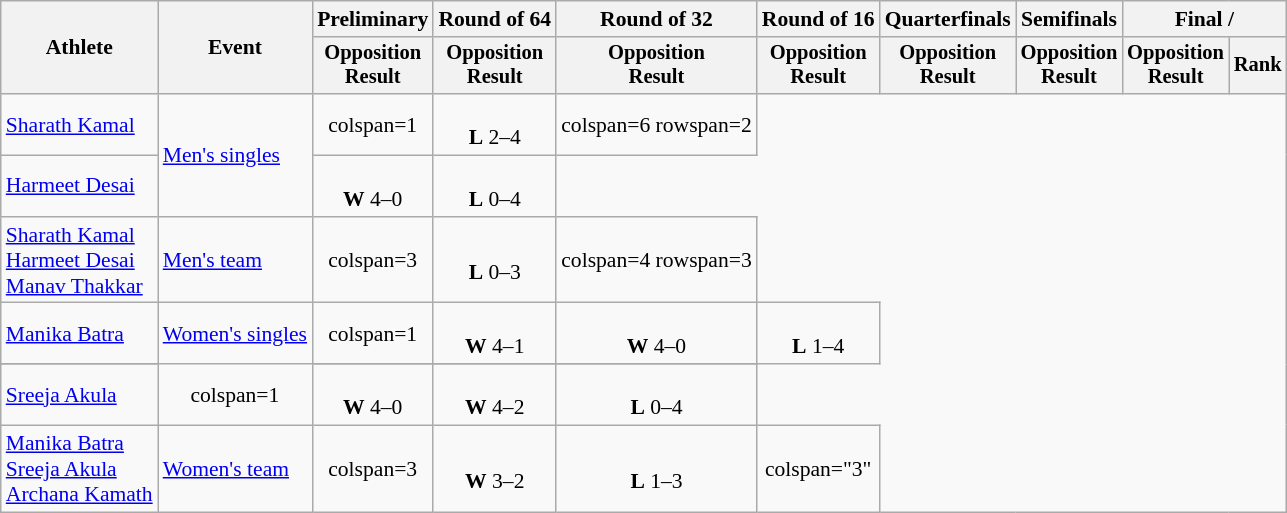<table class=wikitable style=font-size:90%;text-align:center>
<tr>
<th rowspan=2>Athlete</th>
<th rowspan=2>Event</th>
<th>Preliminary</th>
<th>Round of 64</th>
<th>Round of 32</th>
<th>Round of 16</th>
<th>Quarterfinals</th>
<th>Semifinals</th>
<th colspan=2>Final / </th>
</tr>
<tr style=font-size:95%>
<th>Opposition<br>Result</th>
<th>Opposition<br>Result</th>
<th>Opposition<br>Result</th>
<th>Opposition<br>Result</th>
<th>Opposition<br>Result</th>
<th>Opposition<br>Result</th>
<th>Opposition<br>Result</th>
<th>Rank</th>
</tr>
<tr>
<td align=left><a href='#'>Sharath Kamal</a></td>
<td align=left rowspan=2><a href='#'>Men's singles</a></td>
<td>colspan=1 </td>
<td> <br> <strong>L</strong> 2–4</td>
<td>colspan=6 rowspan=2 </td>
</tr>
<tr align=center>
<td align=left><a href='#'>Harmeet Desai</a></td>
<td> <br> <strong>W</strong> 4–0</td>
<td> <br> <strong>L</strong> 0–4</td>
</tr>
<tr>
<td align=left><a href='#'>Sharath Kamal</a> <br> <a href='#'>Harmeet Desai</a> <br> <a href='#'>Manav Thakkar</a></td>
<td align=left><a href='#'>Men's team</a></td>
<td>colspan=3 </td>
<td> <br> <strong>L</strong> 0–3</td>
<td>colspan=4 rowspan=3 </td>
</tr>
<tr>
<td align=left><a href='#'>Manika Batra</a></td>
<td align=left rowspan=2><a href='#'>Women's singles</a></td>
<td>colspan=1 </td>
<td> <br> <strong>W</strong> 4–1</td>
<td><br> <strong>W</strong> 4–0</td>
<td><br> <strong>L</strong> 1–4</td>
</tr>
<tr>
</tr>
<tr align=center>
<td align=left><a href='#'>Sreeja Akula</a></td>
<td>colspan=1 </td>
<td><br> <strong>W</strong> 4–0</td>
<td><br> <strong>W</strong> 4–2</td>
<td><br> <strong>L</strong> 0–4</td>
</tr>
<tr>
<td align=left><a href='#'>Manika Batra</a> <br> <a href='#'>Sreeja Akula</a> <br> <a href='#'>Archana Kamath</a></td>
<td align=left><a href='#'>Women's team</a></td>
<td>colspan=3 </td>
<td> <br> <strong>W</strong> 3–2</td>
<td> <br> <strong>L</strong> 1–3</td>
<td>colspan="3" </td>
</tr>
</table>
